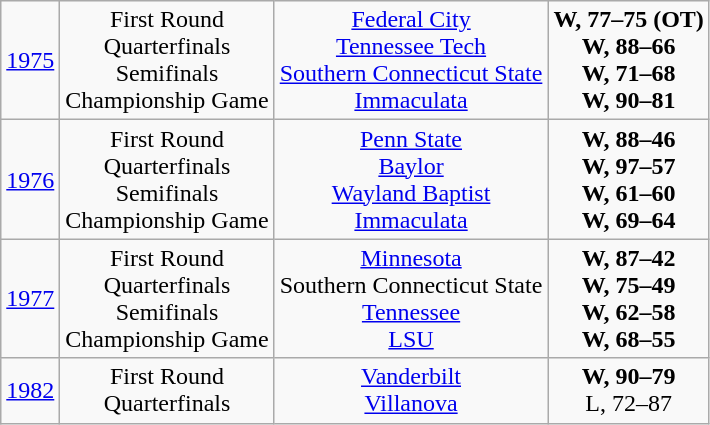<table class="wikitable">
<tr align="center">
<td><a href='#'>1975</a></td>
<td>First Round<br>Quarterfinals<br>Semifinals<br>Championship Game</td>
<td><a href='#'>Federal City</a><br><a href='#'>Tennessee Tech</a><br><a href='#'>Southern Connecticut State</a><br><a href='#'>Immaculata</a></td>
<td><strong>W, 77–75 (OT)</strong><br><strong>W, 88–66</strong><br><strong>W, 71–68</strong><br><strong>W, 90–81</strong></td>
</tr>
<tr align="center">
<td><a href='#'>1976</a></td>
<td>First Round<br>Quarterfinals<br>Semifinals<br>Championship Game</td>
<td><a href='#'>Penn State</a><br><a href='#'>Baylor</a><br><a href='#'>Wayland Baptist</a><br><a href='#'>Immaculata</a></td>
<td><strong>W, 88–46</strong><br><strong>W, 97–57</strong><br><strong>W, 61–60</strong><br><strong>W, 69–64</strong></td>
</tr>
<tr align="center">
<td><a href='#'>1977</a></td>
<td>First Round<br>Quarterfinals<br>Semifinals<br>Championship Game</td>
<td><a href='#'>Minnesota</a><br>Southern Connecticut State<br><a href='#'>Tennessee</a><br><a href='#'>LSU</a></td>
<td><strong>W, 87–42</strong><br><strong>W, 75–49</strong><br><strong>W, 62–58</strong><br><strong>W, 68–55</strong></td>
</tr>
<tr align="center">
<td><a href='#'>1982</a></td>
<td>First Round<br>Quarterfinals</td>
<td><a href='#'>Vanderbilt</a><br><a href='#'>Villanova</a></td>
<td><strong>W, 90–79</strong><br>L, 72–87</td>
</tr>
</table>
